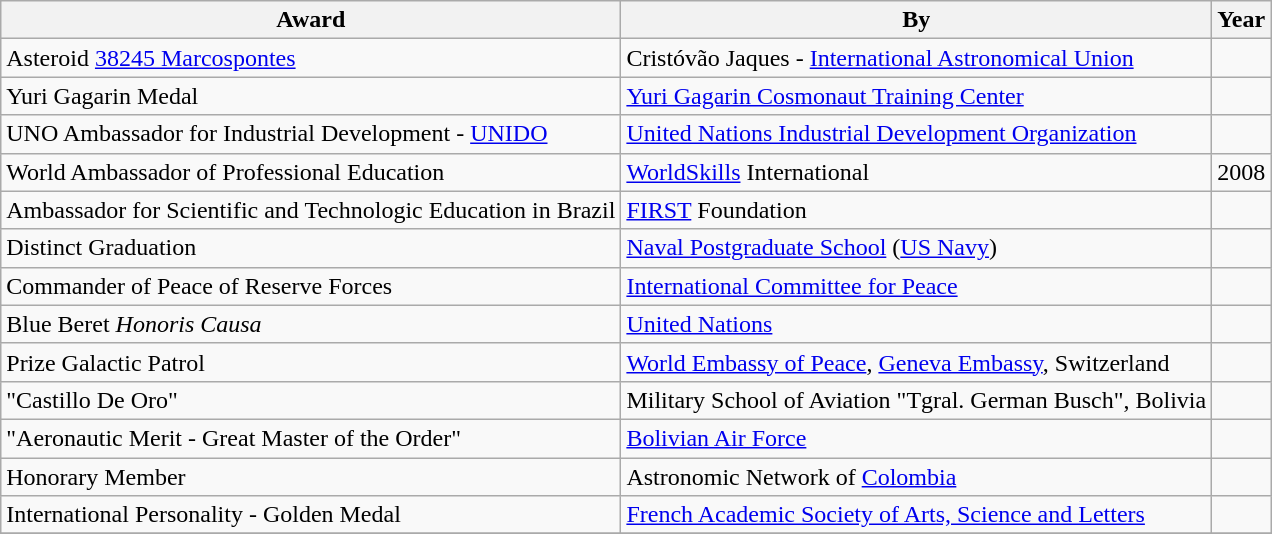<table class="wikitable">
<tr>
<th>Award</th>
<th>By</th>
<th>Year</th>
</tr>
<tr>
<td>Asteroid <a href='#'>38245 Marcospontes</a></td>
<td>Cristóvão Jaques - <a href='#'>International Astronomical Union</a></td>
<td></td>
</tr>
<tr>
<td>Yuri Gagarin Medal</td>
<td><a href='#'>Yuri Gagarin Cosmonaut Training Center</a></td>
<td></td>
</tr>
<tr>
<td>UNO Ambassador for Industrial Development - <a href='#'>UNIDO</a></td>
<td><a href='#'>United Nations Industrial Development Organization</a></td>
<td></td>
</tr>
<tr>
<td>World Ambassador of Professional Education</td>
<td><a href='#'>WorldSkills</a> International</td>
<td>2008</td>
</tr>
<tr>
<td>Ambassador for Scientific and Technologic Education in Brazil</td>
<td><a href='#'>FIRST</a> Foundation</td>
<td></td>
</tr>
<tr>
<td>Distinct Graduation</td>
<td><a href='#'>Naval Postgraduate School</a> (<a href='#'>US Navy</a>)</td>
<td></td>
</tr>
<tr>
<td>Commander of Peace of Reserve Forces</td>
<td><a href='#'>International Committee for Peace</a></td>
<td></td>
</tr>
<tr>
<td>Blue Beret <em>Honoris Causa</em></td>
<td><a href='#'>United Nations</a></td>
<td></td>
</tr>
<tr>
<td>Prize Galactic Patrol</td>
<td><a href='#'>World Embassy of Peace</a>, <a href='#'>Geneva Embassy</a>, Switzerland</td>
<td></td>
</tr>
<tr>
<td>"Castillo De Oro"</td>
<td>Military School of Aviation "Tgral. German Busch", Bolivia</td>
<td></td>
</tr>
<tr>
<td>"Aeronautic Merit - Great Master of the Order"</td>
<td><a href='#'>Bolivian Air Force</a></td>
<td></td>
</tr>
<tr>
<td>Honorary Member</td>
<td>Astronomic Network of <a href='#'>Colombia</a></td>
<td></td>
</tr>
<tr>
<td>International Personality - Golden Medal</td>
<td><a href='#'>French Academic Society of Arts, Science and Letters</a></td>
<td></td>
</tr>
<tr>
</tr>
</table>
